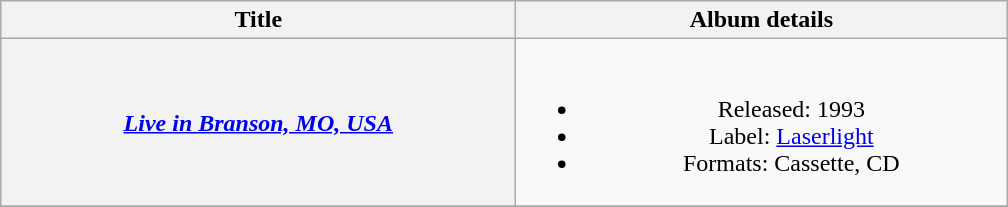<table class="wikitable plainrowheaders" style="text-align:center;">
<tr>
<th scope="col" style="width:21em;">Title</th>
<th scope="col" style="width:20em;">Album details</th>
</tr>
<tr>
<th scope="row"><em><a href='#'>Live in Branson, MO, USA</a></em></th>
<td><br><ul><li>Released: 1993</li><li>Label: <a href='#'>Laserlight</a></li><li>Formats: Cassette, CD</li></ul></td>
</tr>
<tr>
</tr>
</table>
